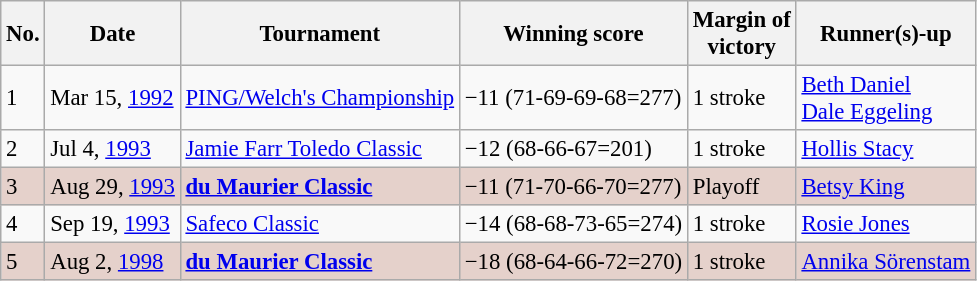<table class="wikitable" style="font-size:95%;">
<tr>
<th>No.</th>
<th>Date</th>
<th>Tournament</th>
<th>Winning score</th>
<th>Margin of<br>victory</th>
<th>Runner(s)-up</th>
</tr>
<tr>
<td>1</td>
<td>Mar 15, <a href='#'>1992</a></td>
<td><a href='#'>PING/Welch's Championship</a></td>
<td>−11 (71-69-69-68=277)</td>
<td>1 stroke</td>
<td> <a href='#'>Beth Daniel</a><br> <a href='#'>Dale Eggeling</a></td>
</tr>
<tr>
<td>2</td>
<td>Jul 4, <a href='#'>1993</a></td>
<td><a href='#'>Jamie Farr Toledo Classic</a></td>
<td>−12 (68-66-67=201)</td>
<td>1 stroke</td>
<td> <a href='#'>Hollis Stacy</a></td>
</tr>
<tr style="background:#e5d1cb;">
<td>3</td>
<td>Aug 29, <a href='#'>1993</a></td>
<td><strong><a href='#'>du Maurier Classic</a></strong></td>
<td>−11 (71-70-66-70=277)</td>
<td>Playoff</td>
<td> <a href='#'>Betsy King</a></td>
</tr>
<tr>
<td>4</td>
<td>Sep 19, <a href='#'>1993</a></td>
<td><a href='#'>Safeco Classic</a></td>
<td>−14 (68-68-73-65=274)</td>
<td>1 stroke</td>
<td> <a href='#'>Rosie Jones</a></td>
</tr>
<tr style="background:#e5d1cb;">
<td>5</td>
<td>Aug 2, <a href='#'>1998</a></td>
<td><strong><a href='#'>du Maurier Classic</a></strong></td>
<td>−18 (68-64-66-72=270)</td>
<td>1 stroke</td>
<td> <a href='#'>Annika Sörenstam</a></td>
</tr>
</table>
